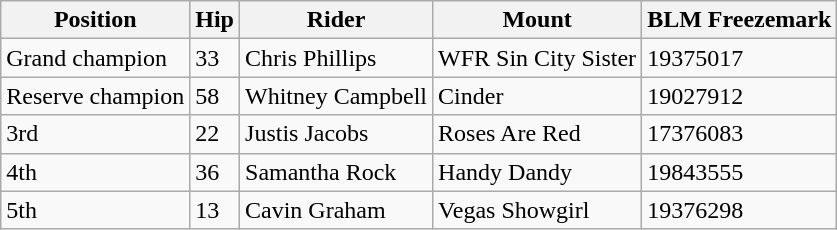<table class="wikitable sortable" style="text-align: left;">
<tr>
<th>Position</th>
<th>Hip</th>
<th>Rider</th>
<th>Mount</th>
<th>BLM Freezemark</th>
</tr>
<tr>
<td>Grand champion</td>
<td>33</td>
<td>Chris Phillips</td>
<td>WFR Sin City Sister</td>
<td>19375017</td>
</tr>
<tr>
<td>Reserve champion</td>
<td>58</td>
<td>Whitney Campbell</td>
<td>Cinder</td>
<td>19027912</td>
</tr>
<tr>
<td>3rd</td>
<td>22</td>
<td>Justis Jacobs</td>
<td>Roses Are Red</td>
<td>17376083</td>
</tr>
<tr>
<td>4th</td>
<td>36</td>
<td>Samantha Rock</td>
<td>Handy Dandy</td>
<td>19843555</td>
</tr>
<tr>
<td>5th</td>
<td>13</td>
<td>Cavin Graham</td>
<td>Vegas Showgirl</td>
<td>19376298</td>
</tr>
</table>
